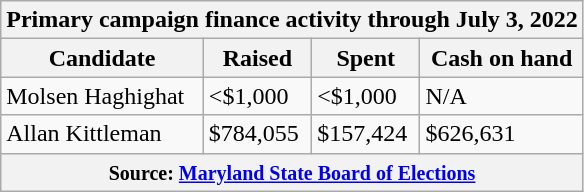<table class="wikitable sortable">
<tr>
<th colspan="4">Primary campaign finance activity through July 3, 2022</th>
</tr>
<tr>
<th>Candidate</th>
<th>Raised</th>
<th>Spent</th>
<th>Cash on hand</th>
</tr>
<tr>
<td data-sort-value="Haghighat, Molsen">Molsen Haghighat</td>
<td data-sort-value=$1><$1,000</td>
<td data-sort-value=$1><$1,000</td>
<td data-sort-value=$1>N/A</td>
</tr>
<tr>
<td data-sort-value="Kittleman, Allan">Allan Kittleman</td>
<td>$784,055</td>
<td>$157,424</td>
<td>$626,631</td>
</tr>
<tr>
<th colspan="4"><small>Source: <a href='#'>Maryland State Board of Elections</a></small></th>
</tr>
</table>
